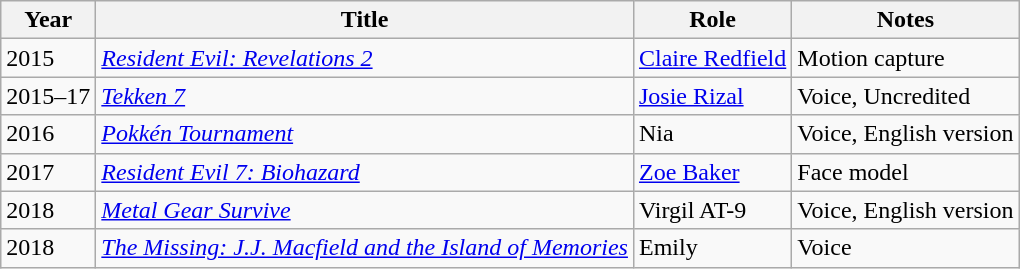<table class="wikitable sortable">
<tr>
<th>Year</th>
<th>Title</th>
<th>Role</th>
<th class="unsortable">Notes</th>
</tr>
<tr>
<td>2015</td>
<td><em><a href='#'>Resident Evil: Revelations 2</a></em></td>
<td><a href='#'>Claire Redfield</a></td>
<td>Motion capture</td>
</tr>
<tr>
<td>2015–17</td>
<td><em><a href='#'>Tekken 7</a></em></td>
<td><a href='#'>Josie Rizal</a></td>
<td>Voice, Uncredited</td>
</tr>
<tr>
<td>2016</td>
<td><em><a href='#'>Pokkén Tournament</a></em></td>
<td>Nia</td>
<td>Voice, English version</td>
</tr>
<tr>
<td>2017</td>
<td><em><a href='#'>Resident Evil 7: Biohazard</a></em></td>
<td><a href='#'>Zoe Baker</a></td>
<td>Face model</td>
</tr>
<tr>
<td>2018</td>
<td><em><a href='#'>Metal Gear Survive</a></em></td>
<td>Virgil AT-9</td>
<td>Voice, English version</td>
</tr>
<tr>
<td>2018</td>
<td><em><a href='#'>The Missing: J.J. Macfield and the Island of Memories</a></em></td>
<td>Emily</td>
<td>Voice</td>
</tr>
</table>
